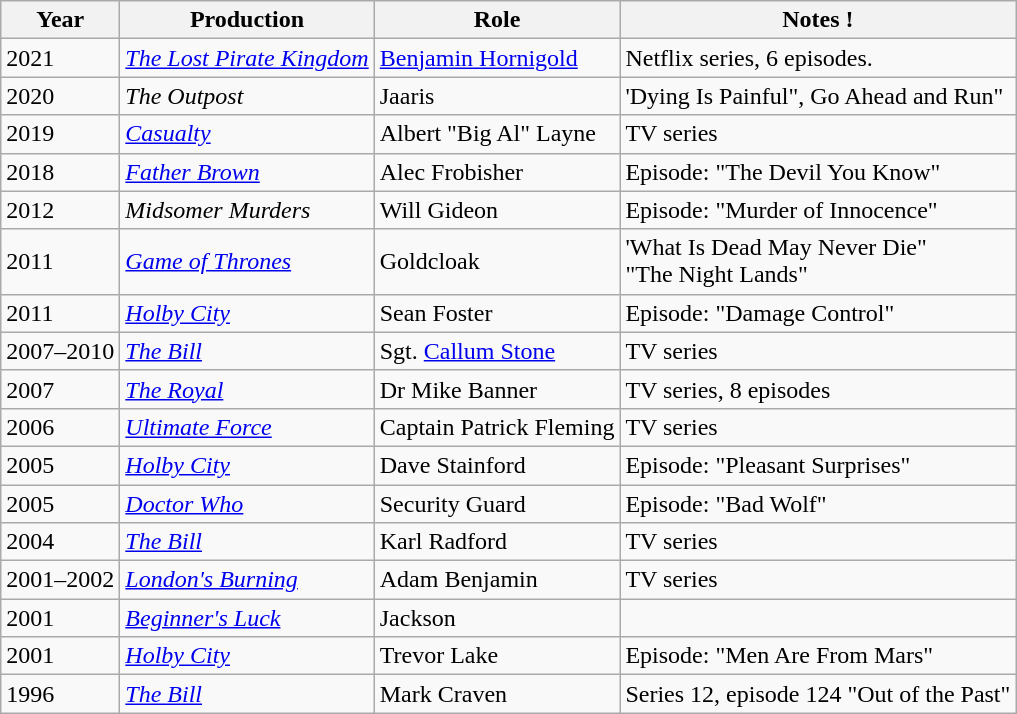<table class="wikitable sortable">
<tr ">
<th>Year</th>
<th>Production</th>
<th>Role</th>
<th>Notes !</th>
</tr>
<tr>
<td>2021</td>
<td><em><a href='#'>The Lost Pirate Kingdom</a></em></td>
<td><a href='#'>Benjamin Hornigold</a></td>
<td>Netflix series, 6 episodes.</td>
</tr>
<tr>
<td>2020</td>
<td><em>The Outpost</em></td>
<td>Jaaris</td>
<td>'Dying Is Painful", Go Ahead and Run"</td>
</tr>
<tr>
<td>2019</td>
<td><em><a href='#'>Casualty</a></em></td>
<td>Albert "Big Al" Layne</td>
<td>TV series</td>
</tr>
<tr>
<td>2018</td>
<td><em><a href='#'>Father Brown</a></em></td>
<td>Alec Frobisher</td>
<td>Episode: "The Devil You Know"</td>
</tr>
<tr>
<td>2012</td>
<td><em>Midsomer Murders</em></td>
<td>Will Gideon</td>
<td>Episode: "Murder of Innocence"</td>
</tr>
<tr>
<td>2011</td>
<td><em><a href='#'>Game of Thrones</a></em></td>
<td>Goldcloak</td>
<td>'What Is Dead May Never Die"<br>"The Night Lands"</td>
</tr>
<tr>
<td>2011</td>
<td><em><a href='#'>Holby City</a></em></td>
<td>Sean Foster</td>
<td>Episode: "Damage Control"</td>
</tr>
<tr>
<td>2007–2010</td>
<td><em><a href='#'>The Bill</a></em></td>
<td>Sgt. <a href='#'>Callum Stone</a></td>
<td>TV series</td>
</tr>
<tr>
<td>2007</td>
<td><em><a href='#'>The Royal</a></em></td>
<td>Dr Mike Banner</td>
<td>TV series, 8 episodes</td>
</tr>
<tr>
<td>2006</td>
<td><em><a href='#'>Ultimate Force</a></em></td>
<td>Captain Patrick Fleming</td>
<td>TV series</td>
</tr>
<tr>
<td>2005</td>
<td><em><a href='#'>Holby City</a></em></td>
<td>Dave Stainford</td>
<td>Episode: "Pleasant Surprises"</td>
</tr>
<tr>
<td>2005</td>
<td><em><a href='#'>Doctor Who</a></em></td>
<td>Security Guard</td>
<td>Episode: "Bad Wolf"</td>
</tr>
<tr>
<td>2004</td>
<td><em><a href='#'>The Bill</a></em></td>
<td>Karl Radford</td>
<td>TV series</td>
</tr>
<tr>
<td>2001–2002</td>
<td><em><a href='#'>London's Burning</a></em></td>
<td>Adam Benjamin</td>
<td>TV series</td>
</tr>
<tr>
<td>2001</td>
<td><em><a href='#'>Beginner's Luck</a></em></td>
<td>Jackson</td>
</tr>
<tr>
<td>2001</td>
<td><em><a href='#'>Holby City</a></em></td>
<td>Trevor Lake</td>
<td>Episode: "Men Are From Mars"</td>
</tr>
<tr>
<td>1996</td>
<td><em><a href='#'>The Bill</a></em></td>
<td>Mark Craven</td>
<td>Series 12, episode 124 "Out of the Past"</td>
</tr>
</table>
